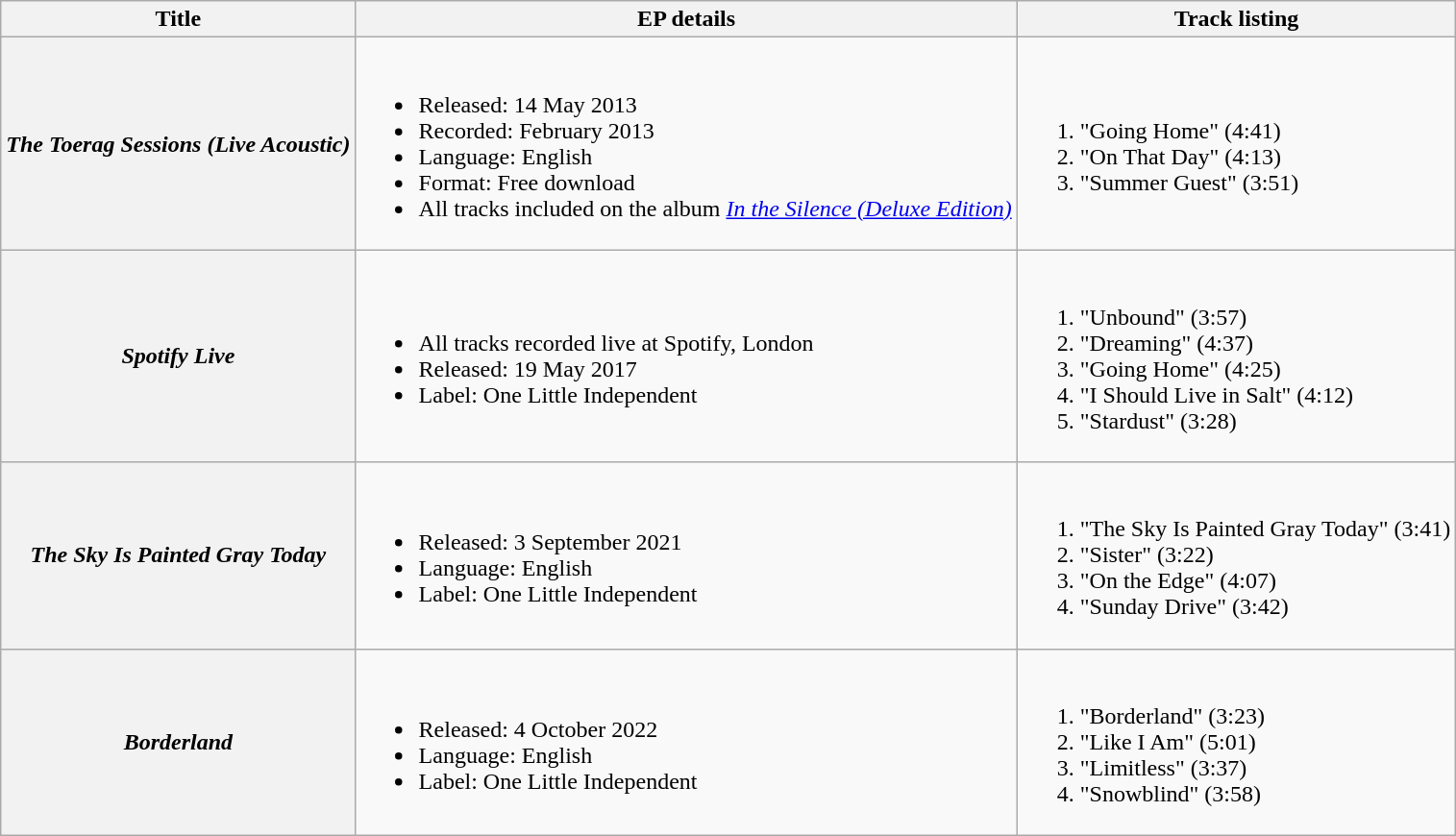<table class="wikitable plainrowheaders">
<tr>
<th scope="col">Title</th>
<th scope="col">EP details</th>
<th scope="col">Track listing</th>
</tr>
<tr>
<th scope="row"><em>The Toerag Sessions (Live Acoustic)</em></th>
<td><br><ul><li>Released: 14 May 2013</li><li>Recorded: February 2013</li><li>Language: English</li><li>Format: Free download</li><li>All tracks included on the album <em><a href='#'>In the Silence (Deluxe Edition)</a></em></li></ul></td>
<td><br><ol><li>"Going Home" (4:41)</li><li>"On That Day" (4:13)</li><li>"Summer Guest" (3:51)</li></ol></td>
</tr>
<tr>
<th scope="row"><em>Spotify Live</em></th>
<td><br><ul><li>All tracks recorded live at Spotify, London</li><li>Released: 19 May 2017</li><li>Label: One Little Independent</li></ul></td>
<td><br><ol><li>"Unbound" (3:57)</li><li>"Dreaming" (4:37)</li><li>"Going Home" (4:25)</li><li>"I Should Live in Salt" (4:12)</li><li>"Stardust" (3:28)</li></ol></td>
</tr>
<tr>
<th scope="row"><em>The Sky Is Painted Gray Today</em></th>
<td><br><ul><li>Released: 3 September 2021</li><li>Language: English</li><li>Label: One Little Independent</li></ul></td>
<td><br><ol><li>"The Sky Is Painted Gray Today" (3:41)</li><li>"Sister" (3:22)</li><li>"On the Edge" (4:07)</li><li>"Sunday Drive" (3:42)</li></ol></td>
</tr>
<tr>
<th scope="row"><em>Borderland</em></th>
<td><br><ul><li>Released: 4 October 2022</li><li>Language: English</li><li>Label: One Little Independent</li></ul></td>
<td><br><ol><li>"Borderland" (3:23)</li><li>"Like I Am" (5:01)</li><li>"Limitless" (3:37)</li><li>"Snowblind" (3:58)</li></ol></td>
</tr>
</table>
